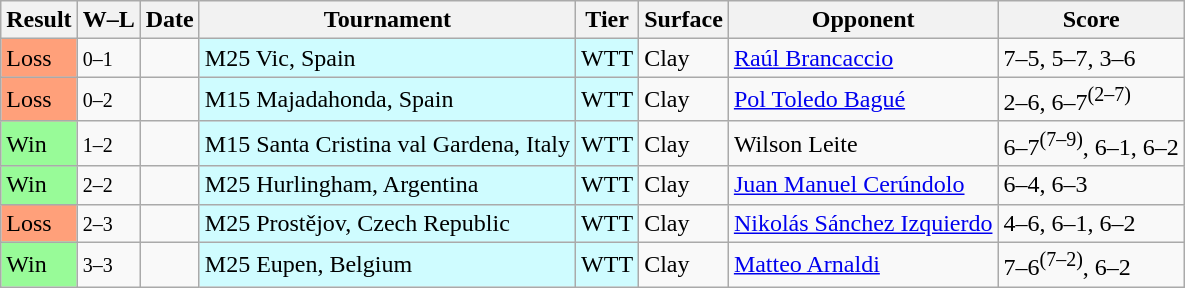<table class="sortable wikitable">
<tr>
<th>Result</th>
<th class="unsortable">W–L</th>
<th>Date</th>
<th>Tournament</th>
<th>Tier</th>
<th>Surface</th>
<th>Opponent</th>
<th class="unsortable">Score</th>
</tr>
<tr>
<td bgcolor=FFA07A>Loss</td>
<td><small>0–1</small></td>
<td></td>
<td style="background:#cffcff;">M25 Vic, Spain</td>
<td style="background:#cffcff;">WTT</td>
<td>Clay</td>
<td> <a href='#'>Raúl Brancaccio</a></td>
<td>7–5, 5–7, 3–6</td>
</tr>
<tr>
<td bgcolor=FFA07A>Loss</td>
<td><small>0–2</small></td>
<td></td>
<td style="background:#cffcff;">M15 Majadahonda, Spain</td>
<td style="background:#cffcff;">WTT</td>
<td>Clay</td>
<td> <a href='#'>Pol Toledo Bagué</a></td>
<td>2–6, 6–7<sup>(2–7)</sup></td>
</tr>
<tr>
<td bgcolor=98FB98>Win</td>
<td><small>1–2</small></td>
<td></td>
<td style="background:#cffcff;">M15 Santa Cristina val Gardena, Italy</td>
<td style="background:#cffcff;">WTT</td>
<td>Clay</td>
<td> Wilson Leite</td>
<td>6–7<sup>(7–9)</sup>, 6–1, 6–2</td>
</tr>
<tr>
<td bgcolor=98FB98>Win</td>
<td><small>2–2</small></td>
<td></td>
<td style="background:#cffcff;">M25 Hurlingham, Argentina</td>
<td style="background:#cffcff;">WTT</td>
<td>Clay</td>
<td> <a href='#'>Juan Manuel Cerúndolo</a></td>
<td>6–4, 6–3</td>
</tr>
<tr>
<td bgcolor=FFA07A>Loss</td>
<td><small>2–3</small></td>
<td></td>
<td style="background:#cffcff;">M25 Prostějov, Czech Republic</td>
<td style="background:#cffcff;">WTT</td>
<td>Clay</td>
<td> <a href='#'>Nikolás Sánchez Izquierdo</a></td>
<td>4–6, 6–1, 6–2</td>
</tr>
<tr>
<td bgcolor=98FB98>Win</td>
<td><small>3–3</small></td>
<td></td>
<td style="background:#cffcff;">M25 Eupen, Belgium</td>
<td style="background:#cffcff;">WTT</td>
<td>Clay</td>
<td> <a href='#'>Matteo Arnaldi</a></td>
<td>7–6<sup>(7–2)</sup>, 6–2</td>
</tr>
</table>
